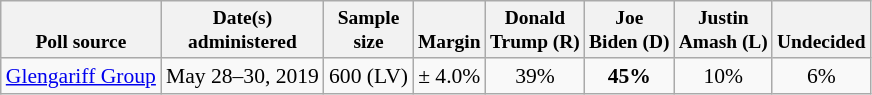<table class="wikitable" style="font-size:90%;text-align:center;">
<tr valign=bottom style="font-size:90%;">
<th>Poll source</th>
<th>Date(s)<br>administered</th>
<th>Sample<br>size</th>
<th>Margin<br></th>
<th>Donald<br>Trump (R)</th>
<th>Joe<br>Biden (D)</th>
<th>Justin<br>Amash (L)</th>
<th>Undecided</th>
</tr>
<tr>
<td style="text-align:left;"><a href='#'>Glengariff Group</a></td>
<td>May 28–30, 2019</td>
<td>600 (LV)</td>
<td>± 4.0%</td>
<td>39%</td>
<td><strong>45%</strong></td>
<td>10%</td>
<td>6%</td>
</tr>
</table>
